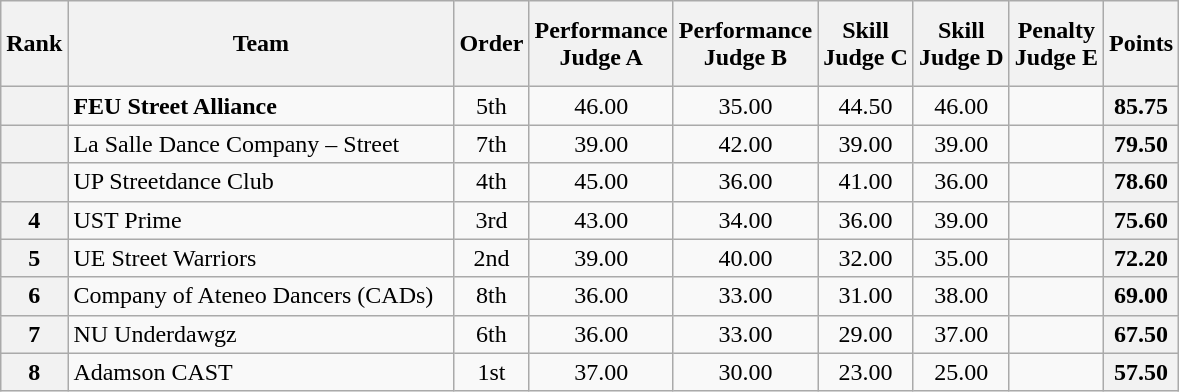<table class="wikitable sortable" style="text-align:center;">
<tr>
<th style="width:30px; height: 50px;">Rank</th>
<th style="width:250px;">Team</th>
<th>Order</th>
<th>Performance<br>Judge A</th>
<th>Performance<br>Judge B</th>
<th>Skill<br>Judge C</th>
<th>Skill<br>Judge D</th>
<th>Penalty<br>Judge E</th>
<th>Points</th>
</tr>
<tr>
<th></th>
<td align=left><strong> FEU Street Alliance</strong></td>
<td>5th</td>
<td>46.00</td>
<td>35.00</td>
<td>44.50</td>
<td>46.00</td>
<td></td>
<th>85.75</th>
</tr>
<tr>
<th></th>
<td align=left> La Salle Dance Company – Street</td>
<td>7th</td>
<td>39.00</td>
<td>42.00</td>
<td>39.00</td>
<td>39.00</td>
<td></td>
<th>79.50</th>
</tr>
<tr>
<th></th>
<td align=left> UP Streetdance Club</td>
<td>4th</td>
<td>45.00</td>
<td>36.00</td>
<td>41.00</td>
<td>36.00</td>
<td></td>
<th>78.60</th>
</tr>
<tr>
<th>4</th>
<td align=left> UST Prime</td>
<td>3rd</td>
<td>43.00</td>
<td>34.00</td>
<td>36.00</td>
<td>39.00</td>
<td></td>
<th>75.60</th>
</tr>
<tr>
<th>5</th>
<td align=left> UE Street Warriors</td>
<td>2nd</td>
<td>39.00</td>
<td>40.00</td>
<td>32.00</td>
<td>35.00</td>
<td></td>
<th>72.20</th>
</tr>
<tr>
<th>6</th>
<td align=left> Company of Ateneo Dancers (CADs)</td>
<td>8th</td>
<td>36.00</td>
<td>33.00</td>
<td>31.00</td>
<td>38.00</td>
<td></td>
<th>69.00</th>
</tr>
<tr>
<th>7</th>
<td align="left"> NU Underdawgz</td>
<td>6th</td>
<td>36.00</td>
<td>33.00</td>
<td>29.00</td>
<td>37.00</td>
<td></td>
<th>67.50</th>
</tr>
<tr>
<th>8</th>
<td align="left"> Adamson CAST</td>
<td>1st</td>
<td>37.00</td>
<td>30.00</td>
<td>23.00</td>
<td>25.00</td>
<td></td>
<th>57.50</th>
</tr>
</table>
